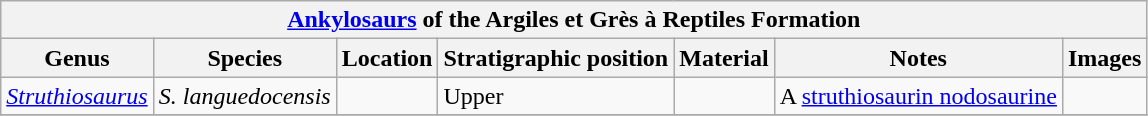<table class="wikitable" align="center">
<tr>
<th colspan="7" align="center"><a href='#'>Ankylosaurs</a> of the Argiles et Grès à Reptiles Formation</th>
</tr>
<tr>
<th>Genus</th>
<th>Species</th>
<th>Location</th>
<th>Stratigraphic position</th>
<th>Material</th>
<th>Notes</th>
<th>Images</th>
</tr>
<tr>
<td><em><a href='#'>Struthiosaurus</a></em></td>
<td><em>S. languedocensis</em></td>
<td></td>
<td>Upper</td>
<td></td>
<td>A <a href='#'>struthiosaurin nodosaurine</a></td>
<td></td>
</tr>
<tr>
</tr>
</table>
